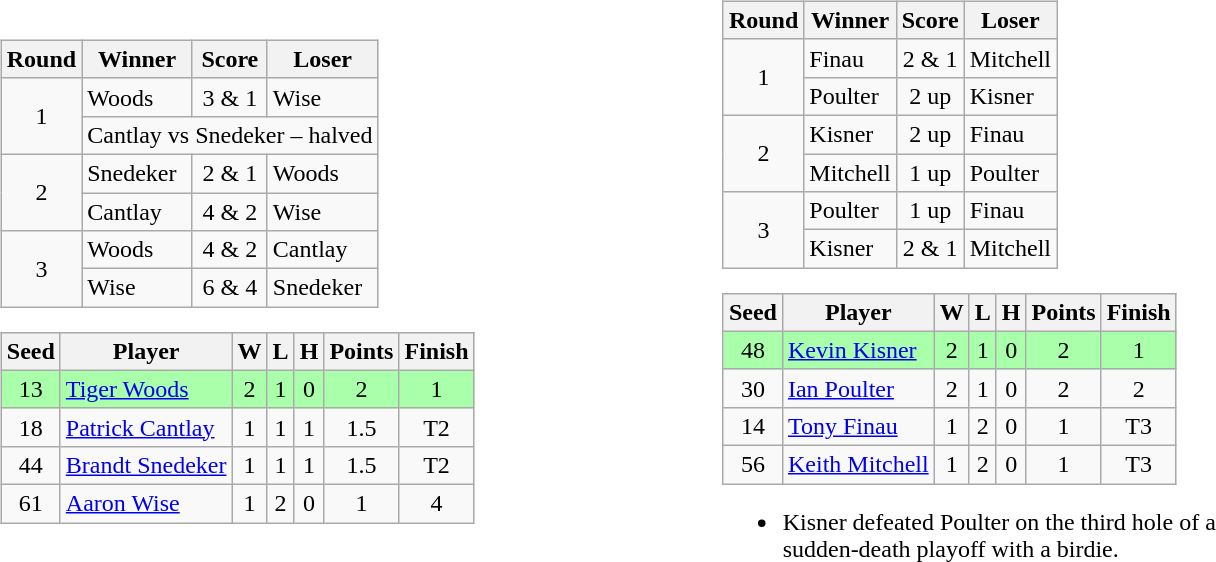<table style="width: 60em">
<tr>
<td><br><table class="wikitable">
<tr>
<th>Round</th>
<th>Winner</th>
<th>Score</th>
<th>Loser</th>
</tr>
<tr>
<td align=center rowspan=2>1</td>
<td>Woods</td>
<td align=center>3 & 1</td>
<td>Wise</td>
</tr>
<tr>
<td colspan=3 align=center>Cantlay vs Snedeker – halved</td>
</tr>
<tr>
<td align=center rowspan=2>2</td>
<td>Snedeker</td>
<td align=center>2 & 1</td>
<td>Woods</td>
</tr>
<tr>
<td>Cantlay</td>
<td align=center>4 & 2</td>
<td>Wise</td>
</tr>
<tr>
<td align=center rowspan=2>3</td>
<td>Woods</td>
<td align=center>4 & 2</td>
<td>Cantlay</td>
</tr>
<tr>
<td>Wise</td>
<td align=center>6 & 4</td>
<td>Snedeker</td>
</tr>
</table>
<table class="wikitable" style="text-align:center">
<tr>
<th>Seed</th>
<th>Player</th>
<th>W</th>
<th>L</th>
<th>H</th>
<th>Points</th>
<th>Finish</th>
</tr>
<tr style="background:#aaffaa;">
<td>13</td>
<td align=left> <a href='#'>Tiger Woods</a></td>
<td>2</td>
<td>1</td>
<td>0</td>
<td>2</td>
<td>1</td>
</tr>
<tr>
<td>18</td>
<td align=left> <a href='#'>Patrick Cantlay</a></td>
<td>1</td>
<td>1</td>
<td>1</td>
<td>1.5</td>
<td>T2</td>
</tr>
<tr>
<td>44</td>
<td align=left> <a href='#'>Brandt Snedeker</a></td>
<td>1</td>
<td>1</td>
<td>1</td>
<td>1.5</td>
<td>T2</td>
</tr>
<tr>
<td>61</td>
<td align=left> <a href='#'>Aaron Wise</a></td>
<td>1</td>
<td>2</td>
<td>0</td>
<td>1</td>
<td>4</td>
</tr>
</table>
</td>
<td><br><table class="wikitable">
<tr>
<th>Round</th>
<th>Winner</th>
<th>Score</th>
<th>Loser</th>
</tr>
<tr>
<td align=center rowspan=2>1</td>
<td>Finau</td>
<td align=center>2 & 1</td>
<td>Mitchell</td>
</tr>
<tr>
<td>Poulter</td>
<td align=center>2 up</td>
<td>Kisner</td>
</tr>
<tr>
<td align=center rowspan=2>2</td>
<td>Kisner</td>
<td align=center>2 up</td>
<td>Finau</td>
</tr>
<tr>
<td>Mitchell</td>
<td align=center>1 up</td>
<td>Poulter</td>
</tr>
<tr>
<td align=center rowspan=2>3</td>
<td>Poulter</td>
<td align=center>1 up</td>
<td>Finau</td>
</tr>
<tr>
<td>Kisner</td>
<td align=center>2 & 1</td>
<td>Mitchell</td>
</tr>
</table>
<table class="wikitable" style="text-align:center">
<tr>
<th>Seed</th>
<th>Player</th>
<th>W</th>
<th>L</th>
<th>H</th>
<th>Points</th>
<th>Finish</th>
</tr>
<tr style="background:#aaffaa;">
<td>48</td>
<td align=left> <a href='#'>Kevin Kisner</a></td>
<td>2</td>
<td>1</td>
<td>0</td>
<td>2</td>
<td>1</td>
</tr>
<tr>
<td>30</td>
<td align=left> <a href='#'>Ian Poulter</a></td>
<td>2</td>
<td>1</td>
<td>0</td>
<td>2</td>
<td>2</td>
</tr>
<tr>
<td>14</td>
<td align=left> <a href='#'>Tony Finau</a></td>
<td>1</td>
<td>2</td>
<td>0</td>
<td>1</td>
<td>T3</td>
</tr>
<tr>
<td>56</td>
<td align=left> <a href='#'>Keith Mitchell</a></td>
<td>1</td>
<td>2</td>
<td>0</td>
<td>1</td>
<td>T3</td>
</tr>
</table>
<ul><li>Kisner defeated Poulter on the third hole of a<br>sudden-death playoff with a birdie.</li></ul></td>
</tr>
</table>
